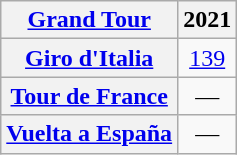<table class="wikitable plainrowheaders">
<tr>
<th scope="col"><a href='#'>Grand Tour</a></th>
<th scope="col">2021</th>
</tr>
<tr style="text-align:center;">
<th scope="row"> <a href='#'>Giro d'Italia</a></th>
<td><a href='#'>139</a></td>
</tr>
<tr style="text-align:center;">
<th scope="row"> <a href='#'>Tour de France</a></th>
<td>—</td>
</tr>
<tr style="text-align:center;">
<th scope="row"> <a href='#'>Vuelta a España</a></th>
<td>—</td>
</tr>
</table>
